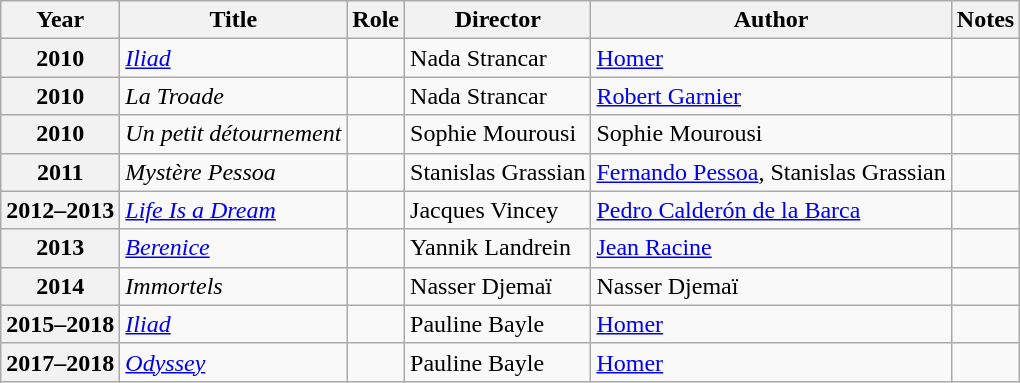<table class="wikitable sortable">
<tr>
<th>Year</th>
<th>Title</th>
<th>Role</th>
<th>Director</th>
<th>Author</th>
<th>Notes</th>
</tr>
<tr>
<th>2010</th>
<td><em><a href='#'>Iliad</a></em></td>
<td></td>
<td>Nada Strancar</td>
<td><a href='#'>Homer</a></td>
<td></td>
</tr>
<tr>
<th>2010</th>
<td><em>La Troade</em></td>
<td></td>
<td>Nada Strancar</td>
<td><a href='#'>Robert Garnier</a></td>
<td></td>
</tr>
<tr>
<th>2010</th>
<td><em>Un petit détournement</em></td>
<td></td>
<td>Sophie Mourousi</td>
<td>Sophie Mourousi</td>
<td></td>
</tr>
<tr>
<th>2011</th>
<td><em>Mystère Pessoa</em></td>
<td></td>
<td>Stanislas Grassian</td>
<td><a href='#'>Fernando Pessoa</a>, Stanislas Grassian</td>
<td></td>
</tr>
<tr>
<th>2012–2013</th>
<td><em><a href='#'>Life Is a Dream</a></em></td>
<td></td>
<td>Jacques Vincey</td>
<td><a href='#'>Pedro Calderón de la Barca</a></td>
<td></td>
</tr>
<tr>
<th>2013</th>
<td><em><a href='#'>Berenice</a></em></td>
<td></td>
<td>Yannik Landrein</td>
<td><a href='#'>Jean Racine</a></td>
<td></td>
</tr>
<tr>
<th>2014</th>
<td><em>Immortels</em></td>
<td></td>
<td>Nasser Djemaï</td>
<td>Nasser Djemaï</td>
<td></td>
</tr>
<tr>
<th>2015–2018</th>
<td><em><a href='#'>Iliad</a></em></td>
<td></td>
<td>Pauline Bayle</td>
<td><a href='#'>Homer</a></td>
<td></td>
</tr>
<tr>
<th>2017–2018</th>
<td><em><a href='#'>Odyssey</a></em></td>
<td></td>
<td>Pauline Bayle</td>
<td><a href='#'>Homer</a></td>
<td></td>
</tr>
</table>
